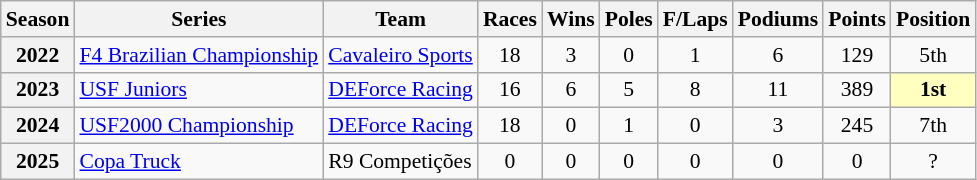<table class="wikitable" style="font-size: 90%; text-align:center">
<tr>
<th>Season</th>
<th>Series</th>
<th>Team</th>
<th>Races</th>
<th>Wins</th>
<th><strong>Poles</strong></th>
<th>F/Laps</th>
<th>Podiums</th>
<th>Points</th>
<th>Position</th>
</tr>
<tr>
<th><strong>2022</strong></th>
<td align="left"><a href='#'>F4 Brazilian Championship</a></td>
<td align="left"><a href='#'>Cavaleiro Sports</a></td>
<td>18</td>
<td>3</td>
<td>0</td>
<td>1</td>
<td>6</td>
<td>129</td>
<td>5th</td>
</tr>
<tr>
<th>2023</th>
<td align="left"><a href='#'>USF Juniors</a></td>
<td align="left"><a href='#'>DEForce Racing</a></td>
<td>16</td>
<td>6</td>
<td>5</td>
<td>8</td>
<td>11</td>
<td>389</td>
<td style="background:#FFFFBF;"><strong>1st</strong></td>
</tr>
<tr>
<th>2024</th>
<td align=left><a href='#'>USF2000 Championship</a></td>
<td align=left><a href='#'>DEForce Racing</a></td>
<td>18</td>
<td>0</td>
<td>1</td>
<td>0</td>
<td>3</td>
<td>245</td>
<td>7th</td>
</tr>
<tr>
<th>2025</th>
<td align=left><a href='#'>Copa Truck</a></td>
<td align=left>R9 Competições</td>
<td>0</td>
<td>0</td>
<td>0</td>
<td>0</td>
<td>0</td>
<td>0</td>
<td>?</td>
</tr>
</table>
